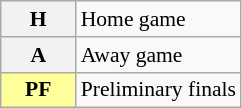<table class="wikitable plainrowheaders" style="font-size:90%;">
<tr>
<th scope=row><strong>H</strong></th>
<td>Home game</td>
</tr>
<tr>
<th scope=row><strong>A</strong></th>
<td>Away game</td>
</tr>
<tr>
<th scope=row style="background:#ff9; border:1px solid #aaa; width:3em;">PF</th>
<td>Preliminary finals</td>
</tr>
</table>
